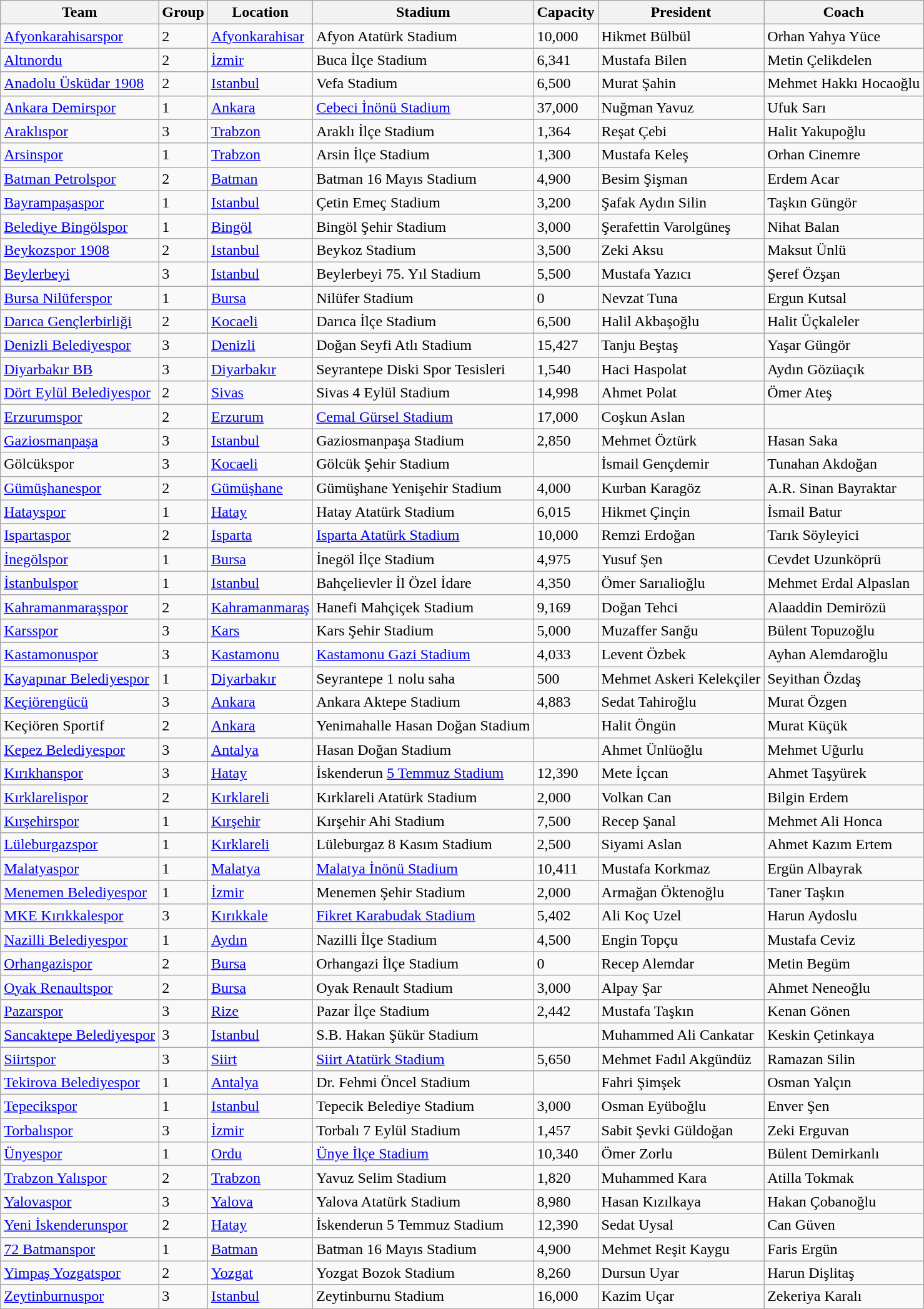<table class="wikitable sortable">
<tr>
<th>Team</th>
<th>Group</th>
<th>Location</th>
<th>Stadium</th>
<th>Capacity</th>
<th>President</th>
<th>Coach</th>
</tr>
<tr>
<td><a href='#'>Afyonkarahisarspor</a></td>
<td>2</td>
<td><a href='#'>Afyonkarahisar</a></td>
<td>Afyon Atatürk Stadium</td>
<td>10,000</td>
<td>Hikmet Bülbül</td>
<td>Orhan Yahya Yüce</td>
</tr>
<tr>
<td><a href='#'>Altınordu</a></td>
<td>2</td>
<td><a href='#'>İzmir</a></td>
<td>Buca İlçe Stadium</td>
<td>6,341</td>
<td>Mustafa Bilen</td>
<td>Metin Çelikdelen</td>
</tr>
<tr>
<td><a href='#'>Anadolu Üsküdar 1908</a></td>
<td>2</td>
<td><a href='#'>Istanbul</a></td>
<td>Vefa Stadium</td>
<td>6,500</td>
<td>Murat Şahin</td>
<td>Mehmet Hakkı Hocaoğlu</td>
</tr>
<tr>
<td><a href='#'>Ankara Demirspor</a></td>
<td>1</td>
<td><a href='#'>Ankara</a></td>
<td><a href='#'>Cebeci İnönü Stadium</a></td>
<td>37,000</td>
<td>Nuğman Yavuz</td>
<td>Ufuk Sarı</td>
</tr>
<tr>
<td><a href='#'>Araklıspor</a></td>
<td>3</td>
<td><a href='#'>Trabzon</a></td>
<td>Araklı İlçe Stadium</td>
<td>1,364</td>
<td>Reşat Çebi</td>
<td>Halit Yakupoğlu</td>
</tr>
<tr>
<td><a href='#'>Arsinspor</a></td>
<td>1</td>
<td><a href='#'>Trabzon</a></td>
<td>Arsin İlçe Stadium</td>
<td>1,300</td>
<td>Mustafa Keleş</td>
<td>Orhan Cinemre</td>
</tr>
<tr>
<td><a href='#'>Batman Petrolspor</a></td>
<td>2</td>
<td><a href='#'>Batman</a></td>
<td>Batman 16 Mayıs Stadium</td>
<td>4,900</td>
<td>Besim Şişman</td>
<td>Erdem Acar</td>
</tr>
<tr>
<td><a href='#'>Bayrampaşaspor</a></td>
<td>1</td>
<td><a href='#'>Istanbul</a></td>
<td>Çetin Emeç Stadium</td>
<td>3,200</td>
<td>Şafak Aydın Silin</td>
<td>Taşkın Güngör</td>
</tr>
<tr>
<td><a href='#'>Belediye Bingölspor</a></td>
<td>1</td>
<td><a href='#'>Bingöl</a></td>
<td>Bingöl Şehir Stadium</td>
<td>3,000</td>
<td>Şerafettin Varolgüneş</td>
<td>Nihat Balan</td>
</tr>
<tr>
<td><a href='#'>Beykozspor 1908</a></td>
<td>2</td>
<td><a href='#'>Istanbul</a></td>
<td>Beykoz Stadium</td>
<td>3,500</td>
<td>Zeki Aksu</td>
<td>Maksut Ünlü</td>
</tr>
<tr>
<td><a href='#'>Beylerbeyi</a></td>
<td>3</td>
<td><a href='#'>Istanbul</a></td>
<td>Beylerbeyi 75. Yıl Stadium</td>
<td>5,500</td>
<td>Mustafa Yazıcı</td>
<td>Şeref Özşan</td>
</tr>
<tr>
<td><a href='#'>Bursa Nilüferspor</a></td>
<td>1</td>
<td><a href='#'>Bursa</a></td>
<td>Nilüfer Stadium</td>
<td>0</td>
<td>Nevzat Tuna</td>
<td>Ergun Kutsal</td>
</tr>
<tr>
<td><a href='#'>Darıca Gençlerbirliği</a></td>
<td>2</td>
<td><a href='#'>Kocaeli</a></td>
<td>Darıca İlçe Stadium</td>
<td>6,500</td>
<td>Halil Akbaşoğlu</td>
<td>Halit Üçkaleler</td>
</tr>
<tr>
<td><a href='#'>Denizli Belediyespor</a></td>
<td>3</td>
<td><a href='#'>Denizli</a></td>
<td>Doğan Seyfi Atlı Stadium</td>
<td>15,427</td>
<td>Tanju Beştaş</td>
<td>Yaşar Güngör</td>
</tr>
<tr>
<td><a href='#'>Diyarbakır BB</a></td>
<td>3</td>
<td><a href='#'>Diyarbakır</a></td>
<td>Seyrantepe Diski Spor Tesisleri</td>
<td>1,540</td>
<td>Haci Haspolat</td>
<td>Aydın Gözüaçık</td>
</tr>
<tr>
<td><a href='#'>Dört Eylül Belediyespor</a></td>
<td>2</td>
<td><a href='#'>Sivas</a></td>
<td>Sivas 4 Eylül Stadium</td>
<td>14,998</td>
<td>Ahmet Polat</td>
<td>Ömer Ateş</td>
</tr>
<tr>
<td><a href='#'>Erzurumspor</a></td>
<td>2</td>
<td><a href='#'>Erzurum</a></td>
<td><a href='#'>Cemal Gürsel Stadium</a></td>
<td>17,000</td>
<td>Coşkun Aslan</td>
<td></td>
</tr>
<tr>
<td><a href='#'>Gaziosmanpaşa</a></td>
<td>3</td>
<td><a href='#'>Istanbul</a></td>
<td>Gaziosmanpaşa Stadium</td>
<td>2,850</td>
<td>Mehmet Öztürk</td>
<td>Hasan Saka</td>
</tr>
<tr>
<td>Gölcükspor</td>
<td>3</td>
<td><a href='#'>Kocaeli</a></td>
<td>Gölcük Şehir Stadium</td>
<td></td>
<td>İsmail Gençdemir</td>
<td>Tunahan Akdoğan</td>
</tr>
<tr>
<td><a href='#'>Gümüşhanespor</a></td>
<td>2</td>
<td><a href='#'>Gümüşhane</a></td>
<td>Gümüşhane Yenişehir Stadium</td>
<td>4,000</td>
<td>Kurban Karagöz</td>
<td>A.R. Sinan Bayraktar</td>
</tr>
<tr>
<td><a href='#'>Hatayspor</a></td>
<td>1</td>
<td><a href='#'>Hatay</a></td>
<td>Hatay Atatürk Stadium</td>
<td>6,015</td>
<td>Hikmet Çinçin</td>
<td>İsmail Batur</td>
</tr>
<tr>
<td><a href='#'>Ispartaspor</a></td>
<td>2</td>
<td><a href='#'>Isparta</a></td>
<td><a href='#'>Isparta Atatürk Stadium</a></td>
<td>10,000</td>
<td>Remzi Erdoğan</td>
<td>Tarık Söyleyici</td>
</tr>
<tr>
<td><a href='#'>İnegölspor</a></td>
<td>1</td>
<td><a href='#'>Bursa</a></td>
<td>İnegöl İlçe Stadium</td>
<td>4,975</td>
<td>Yusuf Şen</td>
<td>Cevdet Uzunköprü</td>
</tr>
<tr>
<td><a href='#'>İstanbulspor</a></td>
<td>1</td>
<td><a href='#'>Istanbul</a></td>
<td>Bahçelievler İl Özel İdare</td>
<td>4,350</td>
<td>Ömer Sarıalioğlu</td>
<td>Mehmet Erdal Alpaslan</td>
</tr>
<tr>
<td><a href='#'>Kahramanmaraşspor</a></td>
<td>2</td>
<td><a href='#'>Kahramanmaraş</a></td>
<td>Hanefi Mahçiçek Stadium</td>
<td>9,169</td>
<td>Doğan Tehci</td>
<td>Alaaddin Demirözü</td>
</tr>
<tr>
<td><a href='#'>Karsspor</a></td>
<td>3</td>
<td><a href='#'>Kars</a></td>
<td>Kars Şehir Stadium</td>
<td>5,000</td>
<td>Muzaffer Sanğu</td>
<td>Bülent Topuzoğlu</td>
</tr>
<tr>
<td><a href='#'>Kastamonuspor</a></td>
<td>3</td>
<td><a href='#'>Kastamonu</a></td>
<td><a href='#'>Kastamonu Gazi Stadium</a></td>
<td>4,033</td>
<td>Levent Özbek</td>
<td>Ayhan Alemdaroğlu</td>
</tr>
<tr>
<td><a href='#'>Kayapınar Belediyespor</a></td>
<td>1</td>
<td><a href='#'>Diyarbakır</a></td>
<td>Seyrantepe 1 nolu saha</td>
<td>500</td>
<td>Mehmet Askeri Kelekçiler</td>
<td>Seyithan Özdaş</td>
</tr>
<tr>
<td><a href='#'>Keçiörengücü</a></td>
<td>3</td>
<td><a href='#'>Ankara</a></td>
<td>Ankara Aktepe Stadium</td>
<td>4,883</td>
<td>Sedat Tahiroğlu</td>
<td>Murat Özgen</td>
</tr>
<tr>
<td>Keçiören Sportif</td>
<td>2</td>
<td><a href='#'>Ankara</a></td>
<td>Yenimahalle Hasan Doğan Stadium</td>
<td></td>
<td>Halit Öngün</td>
<td>Murat Küçük</td>
</tr>
<tr>
<td><a href='#'>Kepez Belediyespor</a></td>
<td>3</td>
<td><a href='#'>Antalya</a></td>
<td>Hasan Doğan Stadium</td>
<td></td>
<td>Ahmet Ünlüoğlu</td>
<td>Mehmet Uğurlu</td>
</tr>
<tr>
<td><a href='#'>Kırıkhanspor</a></td>
<td>3</td>
<td><a href='#'>Hatay</a></td>
<td>İskenderun <a href='#'>5 Temmuz Stadium</a></td>
<td>12,390</td>
<td>Mete İçcan</td>
<td>Ahmet Taşyürek</td>
</tr>
<tr>
<td><a href='#'>Kırklarelispor</a></td>
<td>2</td>
<td><a href='#'>Kırklareli</a></td>
<td>Kırklareli Atatürk Stadium</td>
<td>2,000</td>
<td>Volkan Can</td>
<td>Bilgin Erdem</td>
</tr>
<tr>
<td><a href='#'>Kırşehirspor</a></td>
<td>1</td>
<td><a href='#'>Kırşehir</a></td>
<td>Kırşehir Ahi Stadium</td>
<td>7,500</td>
<td>Recep Şanal</td>
<td>Mehmet Ali Honca</td>
</tr>
<tr>
<td><a href='#'>Lüleburgazspor</a></td>
<td>1</td>
<td><a href='#'>Kırklareli</a></td>
<td>Lüleburgaz 8 Kasım Stadium</td>
<td>2,500</td>
<td>Siyami Aslan</td>
<td>Ahmet Kazım Ertem</td>
</tr>
<tr>
<td><a href='#'>Malatyaspor</a></td>
<td>1</td>
<td><a href='#'>Malatya</a></td>
<td><a href='#'>Malatya İnönü Stadium</a></td>
<td>10,411</td>
<td>Mustafa Korkmaz</td>
<td>Ergün Albayrak</td>
</tr>
<tr>
<td><a href='#'>Menemen Belediyespor</a></td>
<td>1</td>
<td><a href='#'>İzmir</a></td>
<td>Menemen Şehir Stadium</td>
<td>2,000</td>
<td>Armağan Öktenoğlu</td>
<td>Taner Taşkın</td>
</tr>
<tr>
<td><a href='#'>MKE Kırıkkalespor</a></td>
<td>3</td>
<td><a href='#'>Kırıkkale</a></td>
<td><a href='#'>Fikret Karabudak Stadium</a></td>
<td>5,402</td>
<td>Ali Koç Uzel</td>
<td>Harun Aydoslu</td>
</tr>
<tr>
<td><a href='#'>Nazilli Belediyespor</a></td>
<td>1</td>
<td><a href='#'>Aydın</a></td>
<td>Nazilli İlçe Stadium</td>
<td>4,500</td>
<td>Engin Topçu</td>
<td>Mustafa Ceviz</td>
</tr>
<tr>
<td><a href='#'>Orhangazispor</a></td>
<td>2</td>
<td><a href='#'>Bursa</a></td>
<td>Orhangazi İlçe Stadium</td>
<td>0</td>
<td>Recep Alemdar</td>
<td>Metin Begüm</td>
</tr>
<tr>
<td><a href='#'>Oyak Renaultspor</a></td>
<td>2</td>
<td><a href='#'>Bursa</a></td>
<td>Oyak Renault Stadium</td>
<td>3,000</td>
<td>Alpay Şar</td>
<td>Ahmet Neneoğlu</td>
</tr>
<tr>
<td><a href='#'>Pazarspor</a></td>
<td>3</td>
<td><a href='#'>Rize</a></td>
<td>Pazar İlçe Stadium</td>
<td>2,442</td>
<td>Mustafa Taşkın</td>
<td>Kenan Gönen</td>
</tr>
<tr>
<td><a href='#'>Sancaktepe Belediyespor</a></td>
<td>3</td>
<td><a href='#'>Istanbul</a></td>
<td>S.B. Hakan Şükür Stadium</td>
<td></td>
<td>Muhammed Ali Cankatar</td>
<td>Keskin Çetinkaya</td>
</tr>
<tr>
<td><a href='#'>Siirtspor</a></td>
<td>3</td>
<td><a href='#'>Siirt</a></td>
<td><a href='#'>Siirt Atatürk Stadium</a></td>
<td>5,650</td>
<td>Mehmet Fadıl Akgündüz</td>
<td>Ramazan Silin</td>
</tr>
<tr>
<td><a href='#'>Tekirova Belediyespor</a></td>
<td>1</td>
<td><a href='#'>Antalya</a></td>
<td>Dr. Fehmi Öncel Stadium</td>
<td></td>
<td>Fahri Şimşek</td>
<td>Osman Yalçın</td>
</tr>
<tr>
<td><a href='#'>Tepecikspor</a></td>
<td>1</td>
<td><a href='#'>Istanbul</a></td>
<td>Tepecik Belediye Stadium</td>
<td>3,000</td>
<td>Osman Eyüboğlu</td>
<td>Enver Şen</td>
</tr>
<tr>
<td><a href='#'>Torbalıspor</a></td>
<td>3</td>
<td><a href='#'>İzmir</a></td>
<td>Torbalı 7 Eylül Stadium</td>
<td>1,457</td>
<td>Sabit Şevki Güldoğan</td>
<td>Zeki Erguvan</td>
</tr>
<tr>
<td><a href='#'>Ünyespor</a></td>
<td>1</td>
<td><a href='#'>Ordu</a></td>
<td><a href='#'>Ünye İlçe Stadium</a></td>
<td>10,340</td>
<td>Ömer Zorlu</td>
<td>Bülent Demirkanlı</td>
</tr>
<tr>
<td><a href='#'>Trabzon Yalıspor</a></td>
<td>2</td>
<td><a href='#'>Trabzon</a></td>
<td>Yavuz Selim Stadium</td>
<td>1,820</td>
<td>Muhammed Kara</td>
<td>Atilla Tokmak</td>
</tr>
<tr>
<td><a href='#'>Yalovaspor</a></td>
<td>3</td>
<td><a href='#'>Yalova</a></td>
<td>Yalova Atatürk Stadium</td>
<td>8,980</td>
<td>Hasan Kızılkaya</td>
<td>Hakan Çobanoğlu</td>
</tr>
<tr>
<td><a href='#'>Yeni İskenderunspor</a></td>
<td>2</td>
<td><a href='#'>Hatay</a></td>
<td>İskenderun 5 Temmuz Stadium</td>
<td>12,390</td>
<td>Sedat Uysal</td>
<td>Can Güven</td>
</tr>
<tr>
<td><a href='#'>72 Batmanspor</a></td>
<td>1</td>
<td><a href='#'>Batman</a></td>
<td>Batman 16 Mayıs Stadium</td>
<td>4,900</td>
<td>Mehmet Reşit Kaygu</td>
<td>Faris Ergün</td>
</tr>
<tr>
<td><a href='#'>Yimpaş Yozgatspor</a></td>
<td>2</td>
<td><a href='#'>Yozgat</a></td>
<td>Yozgat Bozok Stadium</td>
<td>8,260</td>
<td>Dursun Uyar</td>
<td>Harun Dişlitaş</td>
</tr>
<tr>
<td><a href='#'>Zeytinburnuspor</a></td>
<td>3</td>
<td><a href='#'>Istanbul</a></td>
<td>Zeytinburnu Stadium</td>
<td>16,000</td>
<td>Kazim Uçar</td>
<td>Zekeriya Karalı</td>
</tr>
</table>
